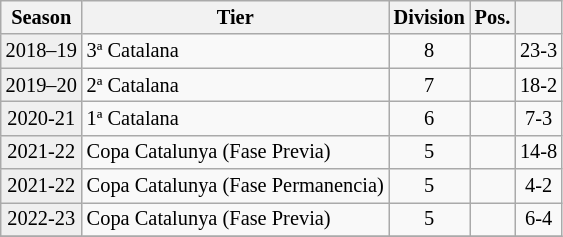<table class="wikitable" style="font-size:85%; text-align:center">
<tr>
<th>Season</th>
<th>Tier</th>
<th>Division</th>
<th>Pos.</th>
<th></th>
</tr>
<tr>
<td bgcolor=#efefef>2018–19</td>
<td align=left>3ª Catalana</td>
<td>8</td>
<td></td>
<td>23-3</td>
</tr>
<tr>
<td bgcolor=#efefef>2019–20</td>
<td align=left>2ª Catalana</td>
<td>7</td>
<td></td>
<td>18-2</td>
</tr>
<tr>
<td bgcolor=#efefef>2020-21</td>
<td align=left>1ª Catalana</td>
<td>6</td>
<td></td>
<td>7-3</td>
</tr>
<tr>
<td bgcolor=#efefef>2021-22</td>
<td align=left>Copa Catalunya (Fase Previa)</td>
<td>5</td>
<td></td>
<td>14-8</td>
</tr>
<tr>
<td bgcolor=#efefef>2021-22</td>
<td align=left>Copa Catalunya (Fase Permanencia)</td>
<td>5</td>
<td></td>
<td>4-2</td>
</tr>
<tr>
<td bgcolor=#efefef>2022-23</td>
<td align=left>Copa Catalunya (Fase Previa)</td>
<td>5</td>
<td></td>
<td>6-4</td>
</tr>
<tr>
</tr>
</table>
